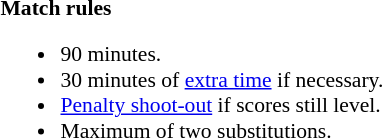<table style="width:100%; font-size:90%;">
<tr>
<td><br><strong>Match rules</strong><ul><li>90 minutes.</li><li>30 minutes of <a href='#'>extra time</a> if necessary.</li><li><a href='#'>Penalty shoot-out</a> if scores still level.</li><li>Maximum of two substitutions.</li></ul></td>
</tr>
</table>
